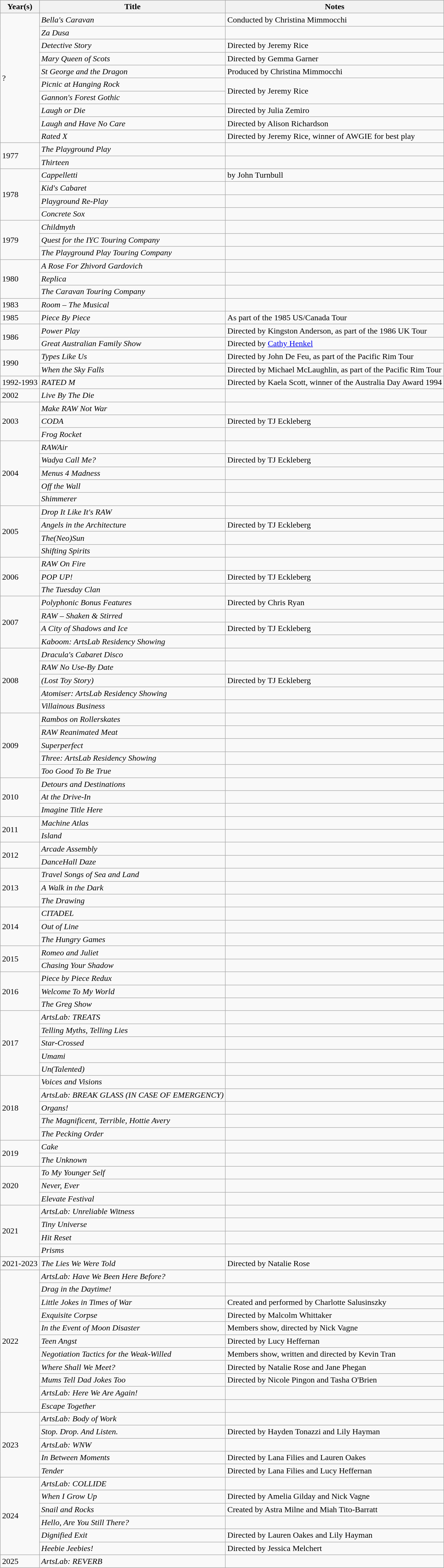<table class="wikitable sortable mw-collapsible mw-collapsed">
<tr>
<th>Year(s)</th>
<th>Title</th>
<th>Notes</th>
</tr>
<tr>
<td rowspan="10">?</td>
<td><em>Bella's Caravan</em></td>
<td>Conducted by Christina Mimmocchi</td>
</tr>
<tr>
<td><em>Za Dusa</em></td>
<td></td>
</tr>
<tr>
<td><em>Detective Story</em></td>
<td>Directed by Jeremy Rice</td>
</tr>
<tr>
<td><em>Mary Queen of Scots</em></td>
<td>Directed by Gemma Garner</td>
</tr>
<tr>
<td><em>St George and the Dragon</em></td>
<td>Produced by Christina Mimmocchi</td>
</tr>
<tr>
<td><em>Picnic at Hanging Rock</em></td>
<td rowspan="2">Directed by Jeremy Rice</td>
</tr>
<tr>
<td><em>Gannon's Forest Gothic</em></td>
</tr>
<tr>
<td><em>Laugh or Die</em></td>
<td>Directed by Julia Zemiro</td>
</tr>
<tr>
<td><em>Laugh and Have No Care</em></td>
<td>Directed by Alison Richardson</td>
</tr>
<tr>
<td><em>Rated X</em></td>
<td>Directed by Jeremy Rice, winner of AWGIE for best play</td>
</tr>
<tr>
<td rowspan="2">1977</td>
<td><em>The Playground Play</em></td>
<td></td>
</tr>
<tr>
<td><em>Thirteen</em></td>
<td></td>
</tr>
<tr>
<td rowspan="4">1978</td>
<td><em>Cappelletti</em></td>
<td>by John Turnbull</td>
</tr>
<tr>
<td><em>Kid's Cabaret</em></td>
<td></td>
</tr>
<tr>
<td><em>Playground Re-Play</em></td>
<td></td>
</tr>
<tr>
<td><em>Concrete Sox</em></td>
<td></td>
</tr>
<tr>
<td rowspan="3">1979</td>
<td><em>Childmyth</em></td>
<td></td>
</tr>
<tr>
<td><em>Quest for the IYC Touring Company</em></td>
<td></td>
</tr>
<tr>
<td><em>The Playground Play Touring Company</em></td>
<td></td>
</tr>
<tr>
<td rowspan="3">1980</td>
<td><em>A Rose For Zhivord Gardovich</em></td>
<td></td>
</tr>
<tr>
<td><em>Replica</em></td>
<td></td>
</tr>
<tr>
<td><em>The Caravan Touring Company</em></td>
<td></td>
</tr>
<tr>
<td>1983</td>
<td><em>Room – The Musical</em></td>
<td></td>
</tr>
<tr>
<td>1985</td>
<td><em>Piece By Piece</em></td>
<td>As part of the 1985 US/Canada Tour</td>
</tr>
<tr>
<td rowspan="2">1986</td>
<td><em>Power Play</em></td>
<td>Directed by Kingston Anderson, as part of the 1986 UK Tour</td>
</tr>
<tr>
<td><em>Great Australian Family Show</em></td>
<td>Directed by <a href='#'>Cathy Henkel</a></td>
</tr>
<tr>
<td rowspan="2">1990</td>
<td><em>Types Like Us</em></td>
<td>Directed by John De Feu, as part of the Pacific Rim Tour</td>
</tr>
<tr>
<td><em>When the Sky Falls</em></td>
<td>Directed by Michael McLaughlin, as part of the Pacific Rim Tour</td>
</tr>
<tr>
<td>1992-1993</td>
<td><em>RATED M</em></td>
<td>Directed by Kaela Scott, winner of the Australia Day Award 1994</td>
</tr>
<tr>
<td>2002</td>
<td><em>Live By The Die</em></td>
<td></td>
</tr>
<tr>
<td rowspan="3">2003</td>
<td><em>Make RAW Not War</em></td>
<td></td>
</tr>
<tr>
<td><em>CODA</em></td>
<td>Directed by TJ Eckleberg</td>
</tr>
<tr>
<td><em>Frog Rocket</em></td>
<td></td>
</tr>
<tr>
<td rowspan="5">2004</td>
<td><em>RAWAir</em></td>
<td></td>
</tr>
<tr>
<td><em>Wadya Call Me?</em></td>
<td>Directed by TJ Eckleberg</td>
</tr>
<tr>
<td><em>Menus 4 Madness</em></td>
<td></td>
</tr>
<tr>
<td><em>Off the Wall</em></td>
<td></td>
</tr>
<tr>
<td><em>Shimmerer</em></td>
<td></td>
</tr>
<tr>
<td rowspan="4">2005</td>
<td><em>Drop It Like It's RAW</em></td>
<td></td>
</tr>
<tr>
<td><em>Angels in the Architecture</em></td>
<td>Directed by TJ Eckleberg</td>
</tr>
<tr>
<td><em>The(Neo)Sun</em></td>
<td></td>
</tr>
<tr>
<td><em>Shifting Spirits</em></td>
<td></td>
</tr>
<tr>
<td rowspan="3">2006</td>
<td><em>RAW On Fire</em></td>
<td></td>
</tr>
<tr>
<td><em>POP UP!</em></td>
<td>Directed by TJ Eckleberg</td>
</tr>
<tr>
<td><em>The Tuesday Clan</em></td>
<td></td>
</tr>
<tr>
<td rowspan="4">2007</td>
<td><em>Polyphonic Bonus Features</em></td>
<td>Directed by Chris Ryan</td>
</tr>
<tr>
<td><em>RAW – Shaken & Stirred</em></td>
<td></td>
</tr>
<tr>
<td><em>A City of Shadows and Ice</em></td>
<td>Directed by TJ Eckleberg</td>
</tr>
<tr>
<td><em>Kaboom: ArtsLab Residency Showing</em></td>
<td></td>
</tr>
<tr>
<td rowspan="5">2008</td>
<td><em>Dracula's Cabaret Disco</em></td>
<td></td>
</tr>
<tr>
<td><em>RAW No Use-By Date</em></td>
<td></td>
</tr>
<tr>
<td><em>(Lost Toy Story)</em></td>
<td>Directed by TJ Eckleberg</td>
</tr>
<tr>
<td><em>Atomiser: ArtsLab Residency Showing</em></td>
<td></td>
</tr>
<tr>
<td><em>Villainous Business</em></td>
<td></td>
</tr>
<tr>
<td rowspan="5">2009</td>
<td><em>Rambos on Rollerskates</em></td>
<td></td>
</tr>
<tr>
<td><em>RAW Reanimated Meat</em></td>
<td></td>
</tr>
<tr>
<td><em>Superperfect</em></td>
<td></td>
</tr>
<tr>
<td><em>Three: ArtsLab Residency Showing</em></td>
<td></td>
</tr>
<tr>
<td><em>Too Good To Be True</em></td>
<td></td>
</tr>
<tr>
<td rowspan="3">2010</td>
<td><em>Detours and Destinations</em></td>
<td></td>
</tr>
<tr>
<td><em>At the Drive-In</em></td>
<td></td>
</tr>
<tr>
<td><em>Imagine Title Here</em></td>
<td></td>
</tr>
<tr>
<td rowspan="2">2011</td>
<td><em>Machine Atlas</em></td>
<td></td>
</tr>
<tr>
<td><em>Island</em></td>
<td></td>
</tr>
<tr>
<td rowspan="2">2012</td>
<td><em>Arcade Assembly</em></td>
<td></td>
</tr>
<tr>
<td><em>DanceHall Daze</em></td>
<td></td>
</tr>
<tr>
<td rowspan="3">2013</td>
<td><em>Travel Songs of Sea and Land</em></td>
<td></td>
</tr>
<tr>
<td><em>A Walk in the Dark</em></td>
<td></td>
</tr>
<tr>
<td><em>The Drawing</em></td>
<td></td>
</tr>
<tr>
<td rowspan="3">2014</td>
<td><em>CITADEL</em></td>
<td></td>
</tr>
<tr>
<td><em>Out of Line</em></td>
<td></td>
</tr>
<tr>
<td><em>The Hungry Games</em></td>
<td></td>
</tr>
<tr>
<td rowspan="2">2015</td>
<td><em>Romeo and Juliet</em></td>
<td></td>
</tr>
<tr>
<td><em>Chasing Your Shadow</em></td>
<td></td>
</tr>
<tr>
<td rowspan="3">2016</td>
<td><em>Piece by Piece Redux</em></td>
<td></td>
</tr>
<tr>
<td><em>Welcome To My World</em></td>
<td></td>
</tr>
<tr>
<td><em>The Greg Show</em></td>
<td></td>
</tr>
<tr>
<td rowspan="5">2017</td>
<td><em>ArtsLab: TREATS</em></td>
<td></td>
</tr>
<tr>
<td><em>Telling Myths, Telling Lies</em></td>
<td></td>
</tr>
<tr>
<td><em>Star-Crossed</em></td>
<td></td>
</tr>
<tr>
<td><em>Umami</em></td>
<td></td>
</tr>
<tr>
<td><em>Un(Talented)</em></td>
<td></td>
</tr>
<tr>
<td rowspan="5">2018</td>
<td><em>Voices and Visions</em></td>
<td></td>
</tr>
<tr>
<td><em>ArtsLab: BREAK GLASS (IN CASE OF EMERGENCY)</em></td>
<td></td>
</tr>
<tr>
<td><em>Organs!</em></td>
<td></td>
</tr>
<tr>
<td><em>The Magnificent, Terrible, Hottie Avery</em></td>
<td></td>
</tr>
<tr>
<td><em>The Pecking Order</em></td>
<td></td>
</tr>
<tr>
<td rowspan="2">2019</td>
<td><em>Cake</em></td>
<td></td>
</tr>
<tr>
<td><em>The Unknown</em></td>
<td></td>
</tr>
<tr>
<td rowspan="3">2020</td>
<td><em>To My Younger Self</em></td>
<td></td>
</tr>
<tr>
<td><em>Never, Ever</em></td>
<td></td>
</tr>
<tr>
<td><em>Elevate Festival</em></td>
<td></td>
</tr>
<tr>
<td rowspan="4">2021</td>
<td><em>ArtsLab: Unreliable Witness</em></td>
<td></td>
</tr>
<tr>
<td><em>Tiny Universe</em></td>
<td></td>
</tr>
<tr>
<td><em>Hit Reset</em></td>
<td></td>
</tr>
<tr>
<td><em>Prisms</em></td>
<td></td>
</tr>
<tr>
<td>2021-2023</td>
<td><em>The Lies We Were Told</em></td>
<td>Directed by Natalie Rose</td>
</tr>
<tr>
<td rowspan="11">2022</td>
<td><em>ArtsLab: Have We Been Here Before?</em></td>
<td></td>
</tr>
<tr>
<td><em>Drag in the Daytime!</em></td>
<td></td>
</tr>
<tr>
<td><em>Little Jokes in Times of War</em></td>
<td>Created and performed by Charlotte Salusinszky</td>
</tr>
<tr>
<td><em>Exquisite Corpse</em></td>
<td>Directed by Malcolm Whittaker</td>
</tr>
<tr>
<td><em>In the Event of Moon Disaster</em></td>
<td>Members show, directed by Nick Vagne </td>
</tr>
<tr>
<td><em>Teen Angst</em></td>
<td>Directed by Lucy Heffernan</td>
</tr>
<tr>
<td><em>Negotiation Tactics for the Weak-Willed</em></td>
<td>Members show, written and directed by Kevin Tran</td>
</tr>
<tr>
<td><em>Where Shall We Meet?</em></td>
<td>Directed by Natalie Rose and Jane Phegan</td>
</tr>
<tr>
<td><em>Mums Tell Dad Jokes Too</em></td>
<td>Directed by Nicole Pingon and Tasha O'Brien</td>
</tr>
<tr>
<td><em>ArtsLab: Here We Are Again!</em></td>
<td></td>
</tr>
<tr>
<td><em>Escape Together</em></td>
<td></td>
</tr>
<tr>
<td rowspan="5">2023</td>
<td><em>ArtsLab: Body of Work</em></td>
<td></td>
</tr>
<tr>
<td><em>Stop. Drop. And Listen.</em></td>
<td>Directed by Hayden Tonazzi and Lily Hayman</td>
</tr>
<tr>
<td><em>ArtsLab: WNW</em></td>
<td></td>
</tr>
<tr>
<td><em>In Between Moments</em></td>
<td>Directed by Lana Filies and Lauren Oakes</td>
</tr>
<tr>
<td><em>Tender</em></td>
<td>Directed by Lana Filies and Lucy Heffernan</td>
</tr>
<tr>
<td rowspan="6">2024</td>
<td><em>ArtsLab: COLLIDE</em></td>
<td></td>
</tr>
<tr>
<td><em>When I Grow Up</em></td>
<td>Directed by Amelia Gilday and Nick Vagne</td>
</tr>
<tr>
<td><em>Snail and Rocks</em></td>
<td>Created by Astra Milne and Miah Tito-Barratt</td>
</tr>
<tr>
<td><em>Hello, Are You Still There?</em></td>
<td></td>
</tr>
<tr>
<td><em>Dignified Exit</em></td>
<td>Directed by Lauren Oakes and Lily Hayman</td>
</tr>
<tr>
<td><em>Heebie Jeebies!</em></td>
<td>Directed by Jessica Melchert</td>
</tr>
<tr>
<td>2025</td>
<td><em>ArtsLab: REVERB</em></td>
<td></td>
</tr>
</table>
